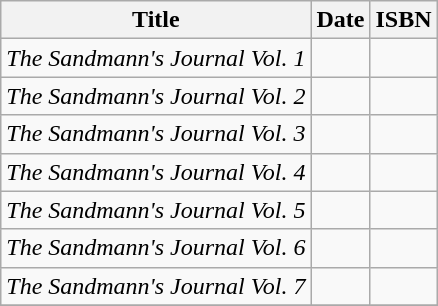<table class="wikitable sortable" border="1">
<tr>
<th>Title</th>
<th>Date</th>
<th>ISBN</th>
</tr>
<tr>
<td><em>The Sandmann's Journal Vol. 1</em></td>
<td></td>
<td></td>
</tr>
<tr>
<td><em>The Sandmann's Journal Vol. 2</em></td>
<td></td>
<td></td>
</tr>
<tr>
<td><em>The Sandmann's Journal Vol. 3</em></td>
<td></td>
<td></td>
</tr>
<tr>
<td><em>The Sandmann's Journal Vol. 4</em></td>
<td></td>
<td></td>
</tr>
<tr>
<td><em>The Sandmann's Journal Vol. 5</em></td>
<td></td>
<td></td>
</tr>
<tr>
<td><em>The Sandmann's Journal Vol. 6</em></td>
<td></td>
<td></td>
</tr>
<tr>
<td><em>The Sandmann's Journal Vol. 7</em></td>
<td></td>
<td></td>
</tr>
<tr>
</tr>
</table>
